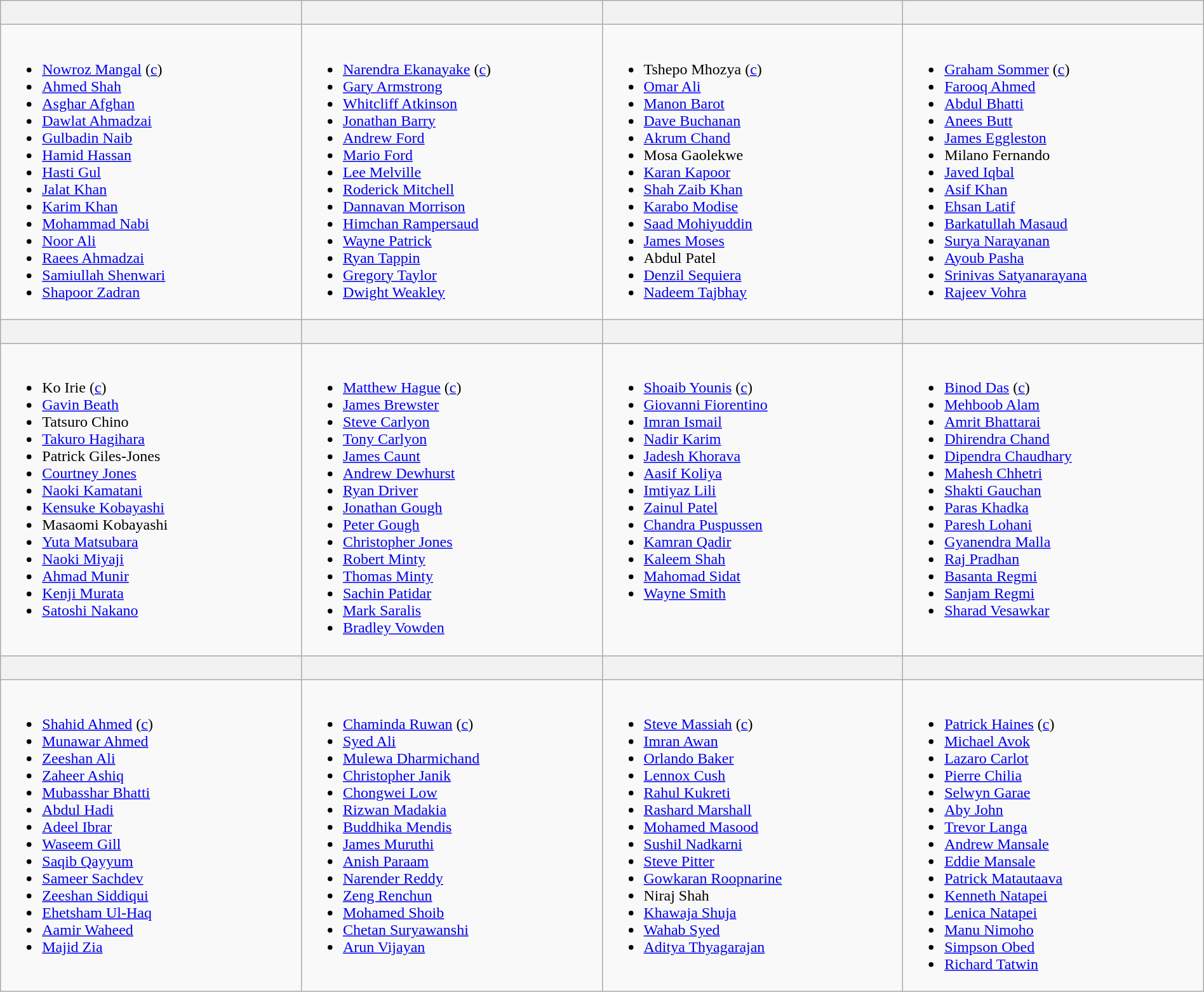<table class="wikitable" width="100%">
<tr>
<th width=25%><br><small></small></th>
<th width=25%><br><small></small></th>
<th width=25%><br><small></small></th>
<th width=25%><br><small></small></th>
</tr>
<tr>
<td valign=top><br><ul><li><a href='#'>Nowroz Mangal</a> (<a href='#'>c</a>)</li><li><a href='#'>Ahmed Shah</a></li><li><a href='#'>Asghar Afghan</a></li><li><a href='#'>Dawlat Ahmadzai</a></li><li><a href='#'>Gulbadin Naib</a></li><li><a href='#'>Hamid Hassan</a></li><li><a href='#'>Hasti Gul</a></li><li><a href='#'>Jalat Khan</a></li><li><a href='#'>Karim Khan</a></li><li><a href='#'>Mohammad Nabi</a></li><li><a href='#'>Noor Ali</a></li><li><a href='#'>Raees Ahmadzai</a></li><li><a href='#'>Samiullah Shenwari</a></li><li><a href='#'>Shapoor Zadran</a></li></ul></td>
<td valign=top><br><ul><li><a href='#'>Narendra Ekanayake</a> (<a href='#'>c</a>)</li><li><a href='#'>Gary Armstrong</a></li><li><a href='#'>Whitcliff Atkinson</a></li><li><a href='#'>Jonathan Barry</a></li><li><a href='#'>Andrew Ford</a></li><li><a href='#'>Mario Ford</a></li><li><a href='#'>Lee Melville</a></li><li><a href='#'>Roderick Mitchell</a></li><li><a href='#'>Dannavan Morrison</a></li><li><a href='#'>Himchan Rampersaud</a></li><li><a href='#'>Wayne Patrick</a></li><li><a href='#'>Ryan Tappin</a></li><li><a href='#'>Gregory Taylor</a></li><li><a href='#'>Dwight Weakley</a></li></ul></td>
<td valign=top><br><ul><li>Tshepo Mhozya (<a href='#'>c</a>)</li><li><a href='#'>Omar Ali</a></li><li><a href='#'>Manon Barot</a></li><li><a href='#'>Dave Buchanan</a></li><li><a href='#'>Akrum Chand</a></li><li>Mosa Gaolekwe</li><li><a href='#'>Karan Kapoor</a></li><li><a href='#'>Shah Zaib Khan</a></li><li><a href='#'>Karabo Modise</a></li><li><a href='#'>Saad Mohiyuddin</a></li><li><a href='#'>James Moses</a></li><li>Abdul Patel</li><li><a href='#'>Denzil Sequiera</a></li><li><a href='#'>Nadeem Tajbhay</a></li></ul></td>
<td valign=top><br><ul><li><a href='#'>Graham Sommer</a> (<a href='#'>c</a>)</li><li><a href='#'>Farooq Ahmed</a></li><li><a href='#'>Abdul Bhatti</a></li><li><a href='#'>Anees Butt</a></li><li><a href='#'>James Eggleston</a></li><li>Milano Fernando</li><li><a href='#'>Javed Iqbal</a></li><li><a href='#'>Asif Khan</a></li><li><a href='#'>Ehsan Latif</a></li><li><a href='#'>Barkatullah Masaud</a></li><li><a href='#'>Surya Narayanan</a></li><li><a href='#'>Ayoub Pasha</a></li><li><a href='#'>Srinivas Satyanarayana</a></li><li><a href='#'>Rajeev Vohra</a></li></ul></td>
</tr>
<tr>
<th width=25%><br><small></small></th>
<th width=25%><br><small></small></th>
<th width=25%><br><small></small></th>
<th width=25%><br><small></small></th>
</tr>
<tr>
<td valign=top><br><ul><li>Ko Irie (<a href='#'>c</a>)</li><li><a href='#'>Gavin Beath</a></li><li>Tatsuro Chino</li><li><a href='#'>Takuro Hagihara</a></li><li>Patrick Giles-Jones</li><li><a href='#'>Courtney Jones</a></li><li><a href='#'>Naoki Kamatani</a></li><li><a href='#'>Kensuke Kobayashi</a></li><li>Masaomi Kobayashi</li><li><a href='#'>Yuta Matsubara</a></li><li><a href='#'>Naoki Miyaji</a></li><li><a href='#'>Ahmad Munir</a></li><li><a href='#'>Kenji Murata</a></li><li><a href='#'>Satoshi Nakano</a></li></ul></td>
<td valign=top><br><ul><li><a href='#'>Matthew Hague</a> (<a href='#'>c</a>)</li><li><a href='#'>James Brewster</a></li><li><a href='#'>Steve Carlyon</a></li><li><a href='#'>Tony Carlyon</a></li><li><a href='#'>James Caunt</a></li><li><a href='#'>Andrew Dewhurst</a></li><li><a href='#'>Ryan Driver</a></li><li><a href='#'>Jonathan Gough</a></li><li><a href='#'>Peter Gough</a></li><li><a href='#'>Christopher Jones</a></li><li><a href='#'>Robert Minty</a></li><li><a href='#'>Thomas Minty</a></li><li><a href='#'>Sachin Patidar</a></li><li><a href='#'>Mark Saralis</a></li><li><a href='#'>Bradley Vowden</a></li></ul></td>
<td valign=top><br><ul><li><a href='#'>Shoaib Younis</a> (<a href='#'>c</a>)</li><li><a href='#'>Giovanni Fiorentino</a></li><li><a href='#'>Imran Ismail</a></li><li><a href='#'>Nadir Karim</a></li><li><a href='#'>Jadesh Khorava</a></li><li><a href='#'>Aasif Koliya</a></li><li><a href='#'>Imtiyaz Lili</a></li><li><a href='#'>Zainul Patel</a></li><li><a href='#'>Chandra Puspussen</a></li><li><a href='#'>Kamran Qadir</a></li><li><a href='#'>Kaleem Shah</a></li><li><a href='#'>Mahomad Sidat</a></li><li><a href='#'>Wayne Smith</a></li></ul></td>
<td valign=top><br><ul><li><a href='#'>Binod Das</a> (<a href='#'>c</a>)</li><li><a href='#'>Mehboob Alam</a></li><li><a href='#'>Amrit Bhattarai</a></li><li><a href='#'>Dhirendra Chand</a></li><li><a href='#'>Dipendra Chaudhary</a></li><li><a href='#'>Mahesh Chhetri</a></li><li><a href='#'>Shakti Gauchan</a></li><li><a href='#'>Paras Khadka</a></li><li><a href='#'>Paresh Lohani</a></li><li><a href='#'>Gyanendra Malla</a></li><li><a href='#'>Raj Pradhan</a></li><li><a href='#'>Basanta Regmi</a></li><li><a href='#'>Sanjam Regmi</a></li><li><a href='#'>Sharad Vesawkar</a></li></ul></td>
</tr>
<tr>
<th width=25%><br><small></small></th>
<th width=25%><br><small></small></th>
<th width=25%><br><small></small></th>
<th width=25%><br><small></small></th>
</tr>
<tr>
<td valign=top><br><ul><li><a href='#'>Shahid Ahmed</a> (<a href='#'>c</a>)</li><li><a href='#'>Munawar Ahmed</a></li><li><a href='#'>Zeeshan Ali</a></li><li><a href='#'>Zaheer Ashiq</a></li><li><a href='#'>Mubasshar Bhatti</a></li><li><a href='#'>Abdul Hadi</a></li><li><a href='#'>Adeel Ibrar</a></li><li><a href='#'>Waseem Gill</a></li><li><a href='#'>Saqib Qayyum</a></li><li><a href='#'>Sameer Sachdev</a></li><li><a href='#'>Zeeshan Siddiqui</a></li><li><a href='#'>Ehetsham Ul-Haq</a></li><li><a href='#'>Aamir Waheed</a></li><li><a href='#'>Majid Zia</a></li></ul></td>
<td valign=top><br><ul><li><a href='#'>Chaminda Ruwan</a> (<a href='#'>c</a>)</li><li><a href='#'>Syed Ali</a></li><li><a href='#'>Mulewa Dharmichand</a></li><li><a href='#'>Christopher Janik</a></li><li><a href='#'>Chongwei Low</a></li><li><a href='#'>Rizwan Madakia</a></li><li><a href='#'>Buddhika Mendis</a></li><li><a href='#'>James Muruthi</a></li><li><a href='#'>Anish Paraam</a></li><li><a href='#'>Narender Reddy</a></li><li><a href='#'>Zeng Renchun</a></li><li><a href='#'>Mohamed Shoib</a></li><li><a href='#'>Chetan Suryawanshi</a></li><li><a href='#'>Arun Vijayan</a></li></ul></td>
<td valign=top><br><ul><li><a href='#'>Steve Massiah</a> (<a href='#'>c</a>)</li><li><a href='#'>Imran Awan</a></li><li><a href='#'>Orlando Baker</a></li><li><a href='#'>Lennox Cush</a></li><li><a href='#'>Rahul Kukreti</a></li><li><a href='#'>Rashard Marshall</a></li><li><a href='#'>Mohamed Masood</a></li><li><a href='#'>Sushil Nadkarni</a></li><li><a href='#'>Steve Pitter</a></li><li><a href='#'>Gowkaran Roopnarine</a></li><li>Niraj Shah</li><li><a href='#'>Khawaja Shuja</a></li><li><a href='#'>Wahab Syed</a></li><li><a href='#'>Aditya Thyagarajan</a></li></ul></td>
<td valign=top><br><ul><li><a href='#'>Patrick Haines</a> (<a href='#'>c</a>)</li><li><a href='#'>Michael Avok</a></li><li><a href='#'>Lazaro Carlot</a></li><li><a href='#'>Pierre Chilia</a></li><li><a href='#'>Selwyn Garae</a></li><li><a href='#'>Aby John</a></li><li><a href='#'>Trevor Langa</a></li><li><a href='#'>Andrew Mansale</a></li><li><a href='#'>Eddie Mansale</a></li><li><a href='#'>Patrick Matautaava</a></li><li><a href='#'>Kenneth Natapei</a></li><li><a href='#'>Lenica Natapei</a></li><li><a href='#'>Manu Nimoho</a></li><li><a href='#'>Simpson Obed</a></li><li><a href='#'>Richard Tatwin</a></li></ul></td>
</tr>
</table>
